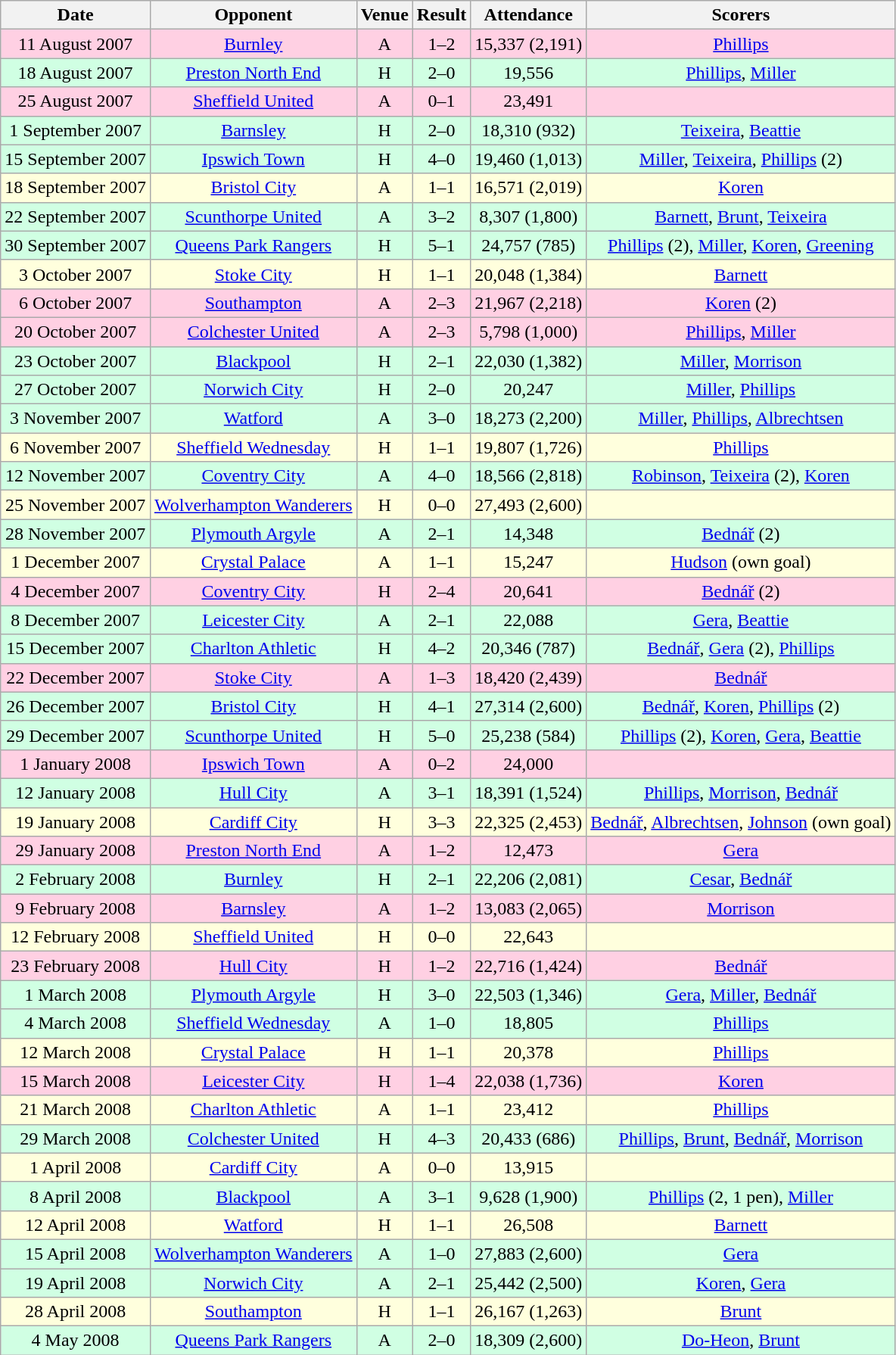<table class="wikitable sortable" style="font-size:100%; text-align:center">
<tr>
<th>Date</th>
<th>Opponent</th>
<th>Venue</th>
<th>Result</th>
<th>Attendance</th>
<th>Scorers</th>
</tr>
<tr style="background-color: #ffd0e3;">
<td>11 August 2007</td>
<td><a href='#'>Burnley</a></td>
<td>A</td>
<td>1–2</td>
<td>15,337 (2,191)</td>
<td><a href='#'>Phillips</a></td>
</tr>
<tr style="background-color: #d0ffe3;">
<td>18 August 2007</td>
<td><a href='#'>Preston North End</a></td>
<td>H</td>
<td>2–0</td>
<td>19,556</td>
<td><a href='#'>Phillips</a>, <a href='#'>Miller</a></td>
</tr>
<tr style="background-color: #ffd0e3;">
<td>25 August 2007</td>
<td><a href='#'>Sheffield United</a></td>
<td>A</td>
<td>0–1</td>
<td>23,491</td>
<td></td>
</tr>
<tr style="background-color: #d0ffe3;">
<td>1 September 2007</td>
<td><a href='#'>Barnsley</a></td>
<td>H</td>
<td>2–0</td>
<td>18,310 (932)</td>
<td><a href='#'>Teixeira</a>, <a href='#'>Beattie</a></td>
</tr>
<tr style="background-color: #d0ffe3;">
<td>15 September 2007</td>
<td><a href='#'>Ipswich Town</a></td>
<td>H</td>
<td>4–0</td>
<td>19,460 (1,013)</td>
<td><a href='#'>Miller</a>, <a href='#'>Teixeira</a>, <a href='#'>Phillips</a> (2)</td>
</tr>
<tr style="background-color: #ffffdd;">
<td>18 September 2007</td>
<td><a href='#'>Bristol City</a></td>
<td>A</td>
<td>1–1</td>
<td>16,571 (2,019)</td>
<td><a href='#'>Koren</a></td>
</tr>
<tr style="background-color: #d0ffe3;">
<td>22 September 2007</td>
<td><a href='#'>Scunthorpe United</a></td>
<td>A</td>
<td>3–2</td>
<td>8,307 (1,800)</td>
<td><a href='#'>Barnett</a>, <a href='#'>Brunt</a>, <a href='#'>Teixeira</a></td>
</tr>
<tr style="background-color: #d0ffe3;">
<td>30 September 2007</td>
<td><a href='#'>Queens Park Rangers</a></td>
<td>H</td>
<td>5–1</td>
<td>24,757 (785)</td>
<td><a href='#'>Phillips</a> (2), <a href='#'>Miller</a>, <a href='#'>Koren</a>, <a href='#'>Greening</a></td>
</tr>
<tr style="background-color: #ffffdd;">
<td>3 October 2007</td>
<td><a href='#'>Stoke City</a></td>
<td>H</td>
<td>1–1</td>
<td>20,048 (1,384)</td>
<td><a href='#'>Barnett</a></td>
</tr>
<tr style="background-color: #ffd0e3;">
<td>6 October 2007</td>
<td><a href='#'>Southampton</a></td>
<td>A</td>
<td>2–3</td>
<td>21,967 (2,218)</td>
<td><a href='#'>Koren</a> (2)</td>
</tr>
<tr style="background-color: #ffd0e3;">
<td>20 October 2007</td>
<td><a href='#'>Colchester United</a></td>
<td>A</td>
<td>2–3</td>
<td>5,798 (1,000)</td>
<td><a href='#'>Phillips</a>, <a href='#'>Miller</a></td>
</tr>
<tr style="background-color: #d0ffe3;">
<td>23 October 2007</td>
<td><a href='#'>Blackpool</a></td>
<td>H</td>
<td>2–1</td>
<td>22,030 (1,382)</td>
<td><a href='#'>Miller</a>, <a href='#'>Morrison</a></td>
</tr>
<tr style="background-color: #d0ffe3;">
<td>27 October 2007</td>
<td><a href='#'>Norwich City</a></td>
<td>H</td>
<td>2–0</td>
<td>20,247</td>
<td><a href='#'>Miller</a>, <a href='#'>Phillips</a></td>
</tr>
<tr style="background-color: #d0ffe3;">
<td>3 November 2007</td>
<td><a href='#'>Watford</a></td>
<td>A</td>
<td>3–0</td>
<td>18,273 (2,200)</td>
<td><a href='#'>Miller</a>, <a href='#'>Phillips</a>, <a href='#'>Albrechtsen</a></td>
</tr>
<tr style="background-color: #ffffdd;">
<td>6 November 2007</td>
<td><a href='#'>Sheffield Wednesday</a></td>
<td>H</td>
<td>1–1</td>
<td>19,807 (1,726)</td>
<td><a href='#'>Phillips</a></td>
</tr>
<tr style="background-color: #d0ffe3;">
<td>12 November 2007</td>
<td><a href='#'>Coventry City</a></td>
<td>A</td>
<td>4–0</td>
<td>18,566 (2,818)</td>
<td><a href='#'>Robinson</a>, <a href='#'>Teixeira</a> (2), <a href='#'>Koren</a></td>
</tr>
<tr style="background-color: #ffffdd;">
<td>25 November 2007</td>
<td><a href='#'>Wolverhampton Wanderers</a></td>
<td>H</td>
<td>0–0</td>
<td>27,493 (2,600)</td>
<td></td>
</tr>
<tr style="background-color: #d0ffe3;">
<td>28 November 2007</td>
<td><a href='#'>Plymouth Argyle</a></td>
<td>A</td>
<td>2–1</td>
<td>14,348</td>
<td><a href='#'>Bednář</a> (2)</td>
</tr>
<tr style="background-color: #ffffdd;">
<td>1 December 2007</td>
<td><a href='#'>Crystal Palace</a></td>
<td>A</td>
<td>1–1</td>
<td>15,247</td>
<td><a href='#'>Hudson</a> (own goal)</td>
</tr>
<tr style="background-color: #ffd0e3;">
<td>4 December 2007</td>
<td><a href='#'>Coventry City</a></td>
<td>H</td>
<td>2–4</td>
<td>20,641</td>
<td><a href='#'>Bednář</a> (2)</td>
</tr>
<tr style="background-color: #d0ffe3;">
<td>8 December 2007</td>
<td><a href='#'>Leicester City</a></td>
<td>A</td>
<td>2–1</td>
<td>22,088</td>
<td><a href='#'>Gera</a>, <a href='#'>Beattie</a></td>
</tr>
<tr style="background-color: #d0ffe3;">
<td>15 December 2007</td>
<td><a href='#'>Charlton Athletic</a></td>
<td>H</td>
<td>4–2</td>
<td>20,346 (787)</td>
<td><a href='#'>Bednář</a>, <a href='#'>Gera</a> (2), <a href='#'>Phillips</a></td>
</tr>
<tr style="background-color: #ffd0e3;">
<td>22 December 2007</td>
<td><a href='#'>Stoke City</a></td>
<td>A</td>
<td>1–3</td>
<td>18,420 (2,439)</td>
<td><a href='#'>Bednář</a></td>
</tr>
<tr style="background-color: #d0ffe3;">
<td>26 December 2007</td>
<td><a href='#'>Bristol City</a></td>
<td>H</td>
<td>4–1</td>
<td>27,314 (2,600)</td>
<td><a href='#'>Bednář</a>, <a href='#'>Koren</a>, <a href='#'>Phillips</a> (2)</td>
</tr>
<tr style="background-color: #d0ffe3;">
<td>29 December 2007</td>
<td><a href='#'>Scunthorpe United</a></td>
<td>H</td>
<td>5–0</td>
<td>25,238 (584)</td>
<td><a href='#'>Phillips</a> (2), <a href='#'>Koren</a>, <a href='#'>Gera</a>, <a href='#'>Beattie</a></td>
</tr>
<tr style="background-color: #ffd0e3;">
<td>1 January 2008</td>
<td><a href='#'>Ipswich Town</a></td>
<td>A</td>
<td>0–2</td>
<td>24,000</td>
<td></td>
</tr>
<tr style="background-color: #d0ffe3;">
<td>12 January 2008</td>
<td><a href='#'>Hull City</a></td>
<td>A</td>
<td>3–1</td>
<td>18,391 (1,524)</td>
<td><a href='#'>Phillips</a>, <a href='#'>Morrison</a>, <a href='#'>Bednář</a></td>
</tr>
<tr style="background-color: #ffffdd;">
<td>19 January 2008</td>
<td><a href='#'>Cardiff City</a></td>
<td>H</td>
<td>3–3</td>
<td>22,325 (2,453)</td>
<td><a href='#'>Bednář</a>, <a href='#'>Albrechtsen</a>, <a href='#'>Johnson</a> (own goal)</td>
</tr>
<tr style="background-color: #ffd0e3;">
<td>29 January 2008</td>
<td><a href='#'>Preston North End</a></td>
<td>A</td>
<td>1–2</td>
<td>12,473</td>
<td><a href='#'>Gera</a></td>
</tr>
<tr style="background-color: #d0ffe3;">
<td>2 February 2008</td>
<td><a href='#'>Burnley</a></td>
<td>H</td>
<td>2–1</td>
<td>22,206 (2,081)</td>
<td><a href='#'>Cesar</a>, <a href='#'>Bednář</a></td>
</tr>
<tr style="background-color: #ffd0e3;">
<td>9 February 2008</td>
<td><a href='#'>Barnsley</a></td>
<td>A</td>
<td>1–2</td>
<td>13,083 (2,065)</td>
<td><a href='#'>Morrison</a></td>
</tr>
<tr style="background-color: #ffffdd;">
<td>12 February 2008</td>
<td><a href='#'>Sheffield United</a></td>
<td>H</td>
<td>0–0</td>
<td>22,643</td>
<td></td>
</tr>
<tr style="background-color: #ffd0e3;">
<td>23 February 2008</td>
<td><a href='#'>Hull City</a></td>
<td>H</td>
<td>1–2</td>
<td>22,716 (1,424)</td>
<td><a href='#'>Bednář</a></td>
</tr>
<tr style="background-color: #d0ffe3;">
<td>1 March 2008</td>
<td><a href='#'>Plymouth Argyle</a></td>
<td>H</td>
<td>3–0</td>
<td>22,503 (1,346)</td>
<td><a href='#'>Gera</a>, <a href='#'>Miller</a>, <a href='#'>Bednář</a></td>
</tr>
<tr style="background-color: #d0ffe3;">
<td>4 March 2008</td>
<td><a href='#'>Sheffield Wednesday</a></td>
<td>A</td>
<td>1–0</td>
<td>18,805</td>
<td><a href='#'>Phillips</a></td>
</tr>
<tr style="background-color: #ffffdd;">
<td>12 March 2008</td>
<td><a href='#'>Crystal Palace</a></td>
<td>H</td>
<td>1–1</td>
<td>20,378</td>
<td><a href='#'>Phillips</a></td>
</tr>
<tr style="background-color: #ffd0e3;">
<td>15 March 2008</td>
<td><a href='#'>Leicester City</a></td>
<td>H</td>
<td>1–4</td>
<td>22,038 (1,736)</td>
<td><a href='#'>Koren</a></td>
</tr>
<tr style="background-color: #ffffdd;">
<td>21 March 2008</td>
<td><a href='#'>Charlton Athletic</a></td>
<td>A</td>
<td>1–1</td>
<td>23,412</td>
<td><a href='#'>Phillips</a></td>
</tr>
<tr style="background-color: #d0ffe3;">
<td>29 March 2008</td>
<td><a href='#'>Colchester United</a></td>
<td>H</td>
<td>4–3</td>
<td>20,433 (686)</td>
<td><a href='#'>Phillips</a>, <a href='#'>Brunt</a>, <a href='#'>Bednář</a>, <a href='#'>Morrison</a></td>
</tr>
<tr style="background-color: #ffffdd;">
<td>1 April 2008</td>
<td><a href='#'>Cardiff City</a></td>
<td>A</td>
<td>0–0</td>
<td>13,915</td>
<td></td>
</tr>
<tr style="background-color: #d0ffe3;">
<td>8 April 2008</td>
<td><a href='#'>Blackpool</a></td>
<td>A</td>
<td>3–1</td>
<td>9,628 (1,900)</td>
<td><a href='#'>Phillips</a> (2, 1 pen), <a href='#'>Miller</a></td>
</tr>
<tr style="background-color: #ffffdd;">
<td>12 April 2008</td>
<td><a href='#'>Watford</a></td>
<td>H</td>
<td>1–1</td>
<td>26,508</td>
<td><a href='#'>Barnett</a></td>
</tr>
<tr style="background-color: #d0ffe3;">
<td>15 April 2008</td>
<td><a href='#'>Wolverhampton Wanderers</a></td>
<td>A</td>
<td>1–0</td>
<td>27,883 (2,600)</td>
<td><a href='#'>Gera</a></td>
</tr>
<tr style="background-color: #d0ffe3;">
<td>19 April 2008</td>
<td><a href='#'>Norwich City</a></td>
<td>A</td>
<td>2–1</td>
<td>25,442 (2,500)</td>
<td><a href='#'>Koren</a>, <a href='#'>Gera</a></td>
</tr>
<tr style="background-color: #ffffdd;">
<td>28 April 2008</td>
<td><a href='#'>Southampton</a></td>
<td>H</td>
<td>1–1</td>
<td>26,167 (1,263)</td>
<td><a href='#'>Brunt</a></td>
</tr>
<tr style="background-color: #d0ffe3;">
<td>4 May 2008</td>
<td><a href='#'>Queens Park Rangers</a></td>
<td>A</td>
<td>2–0</td>
<td>18,309 (2,600)</td>
<td><a href='#'>Do-Heon</a>, <a href='#'>Brunt</a></td>
</tr>
</table>
